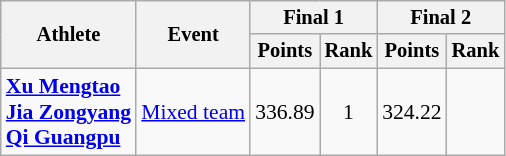<table class=wikitable style="text-align:center; font-size:90%">
<tr style="font-size:95%">
<th rowspan=2>Athlete</th>
<th rowspan=2>Event</th>
<th colspan=2>Final 1</th>
<th colspan=2>Final 2</th>
</tr>
<tr style="font-size:95%">
<th>Points</th>
<th>Rank</th>
<th>Points</th>
<th>Rank</th>
</tr>
<tr>
<td align=left><strong><a href='#'>Xu Mengtao</a></strong><br><strong><a href='#'>Jia Zongyang</a></strong><br><strong><a href='#'>Qi Guangpu</a></strong></td>
<td align=left><a href='#'>Mixed team</a></td>
<td>336.89</td>
<td>1</td>
<td>324.22</td>
<td></td>
</tr>
</table>
